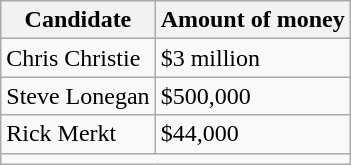<table class="wikitable">
<tr>
<th>Candidate</th>
<th>Amount of money</th>
</tr>
<tr>
<td>Chris Christie</td>
<td>$3 million</td>
</tr>
<tr>
<td>Steve Lonegan</td>
<td>$500,000</td>
</tr>
<tr>
<td>Rick Merkt</td>
<td>$44,000</td>
</tr>
<tr>
<td colspan=2></td>
</tr>
</table>
